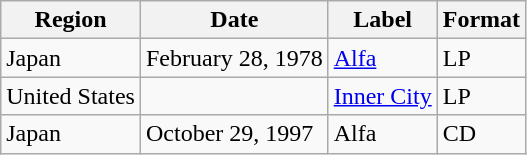<table class="wikitable">
<tr>
<th>Region</th>
<th>Date</th>
<th>Label</th>
<th>Format</th>
</tr>
<tr>
<td>Japan</td>
<td>February 28, 1978</td>
<td><a href='#'>Alfa</a></td>
<td>LP</td>
</tr>
<tr>
<td>United States</td>
<td></td>
<td><a href='#'>Inner City</a></td>
<td>LP</td>
</tr>
<tr>
<td>Japan</td>
<td>October 29, 1997</td>
<td>Alfa</td>
<td>CD</td>
</tr>
</table>
